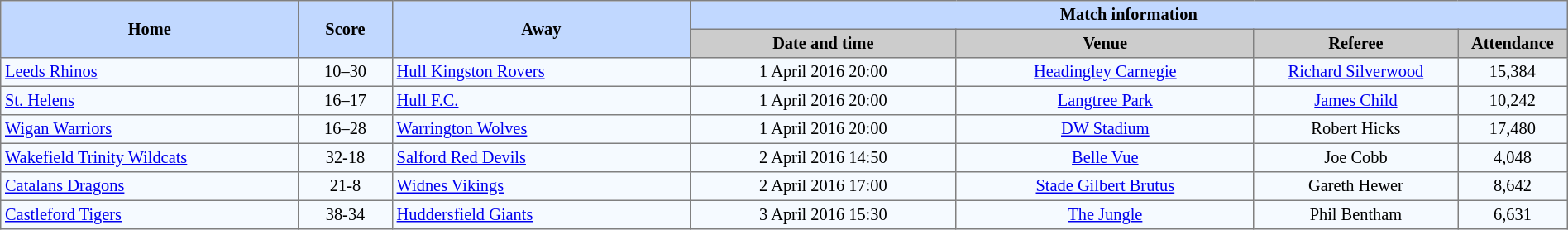<table border=1 style="border-collapse:collapse; font-size:85%; text-align:center;" cellpadding=3 cellspacing=0 width=100%>
<tr bgcolor=#C1D8FF>
<th rowspan=2 width=19%>Home</th>
<th rowspan=2 width=6%>Score</th>
<th rowspan=2 width=19%>Away</th>
<th colspan=6>Match information</th>
</tr>
<tr bgcolor=#CCCCCC>
<th width=17%>Date and time</th>
<th width=19%>Venue</th>
<th width=13%>Referee</th>
<th width=7%>Attendance</th>
</tr>
<tr bgcolor=#F5FAFF>
<td align=left> <a href='#'>Leeds Rhinos</a></td>
<td>10–30</td>
<td align=left> <a href='#'>Hull Kingston Rovers</a></td>
<td>1 April 2016 20:00</td>
<td><a href='#'>Headingley Carnegie</a></td>
<td><a href='#'>Richard Silverwood</a></td>
<td>15,384</td>
</tr>
<tr bgcolor=#F5FAFF>
<td align=left> <a href='#'>St. Helens</a></td>
<td>16–17</td>
<td align=left> <a href='#'>Hull F.C.</a></td>
<td>1 April 2016 20:00</td>
<td><a href='#'>Langtree Park</a></td>
<td><a href='#'>James Child</a></td>
<td>10,242</td>
</tr>
<tr bgcolor=#F5FAFF>
<td align=left> <a href='#'>Wigan Warriors</a></td>
<td>16–28</td>
<td align=left> <a href='#'>Warrington Wolves</a></td>
<td>1 April 2016 20:00</td>
<td><a href='#'>DW Stadium</a></td>
<td>Robert Hicks</td>
<td>17,480</td>
</tr>
<tr bgcolor=#F5FAFF>
<td align=left> <a href='#'>Wakefield Trinity Wildcats</a></td>
<td>32-18</td>
<td align=left> <a href='#'>Salford Red Devils</a></td>
<td>2 April 2016 14:50</td>
<td><a href='#'>Belle Vue</a></td>
<td>Joe Cobb</td>
<td>4,048</td>
</tr>
<tr bgcolor=#F5FAFF>
<td align=left> <a href='#'>Catalans Dragons</a></td>
<td>21-8</td>
<td align=left> <a href='#'>Widnes Vikings</a></td>
<td>2 April 2016 17:00</td>
<td><a href='#'>Stade Gilbert Brutus</a></td>
<td>Gareth Hewer</td>
<td>8,642</td>
</tr>
<tr bgcolor=#F5FAFF>
<td align=left> <a href='#'>Castleford Tigers</a></td>
<td>38-34</td>
<td align=left> <a href='#'>Huddersfield Giants</a></td>
<td>3 April 2016 15:30</td>
<td><a href='#'>The Jungle</a></td>
<td>Phil Bentham</td>
<td>6,631</td>
</tr>
</table>
